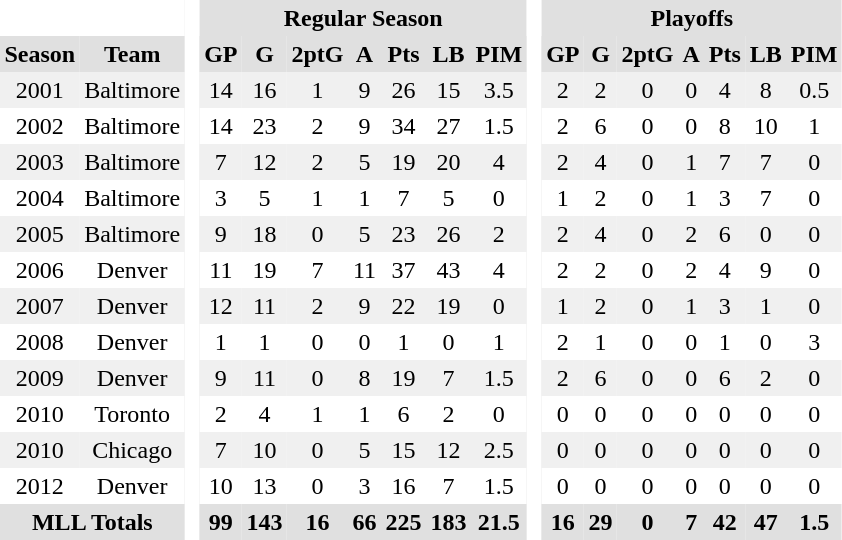<table BORDER="0" CELLPADDING="3" CELLSPACING="0">
<tr ALIGN="center" bgcolor="#e0e0e0">
<th colspan="2" bgcolor="#ffffff"> </th>
<th rowspan="99" bgcolor="#ffffff"> </th>
<th colspan="7">Regular Season</th>
<th rowspan="99" bgcolor="#ffffff"> </th>
<th colspan="7">Playoffs</th>
</tr>
<tr ALIGN="center" bgcolor="#e0e0e0">
<th>Season</th>
<th>Team</th>
<th>GP</th>
<th>G</th>
<th>2ptG</th>
<th>A</th>
<th>Pts</th>
<th>LB</th>
<th>PIM</th>
<th>GP</th>
<th>G</th>
<th>2ptG</th>
<th>A</th>
<th>Pts</th>
<th>LB</th>
<th>PIM</th>
</tr>
<tr ALIGN="center" bgcolor="#f0f0f0">
<td>2001</td>
<td>Baltimore</td>
<td>14</td>
<td>16</td>
<td>1</td>
<td>9</td>
<td>26</td>
<td>15</td>
<td>3.5</td>
<td>2</td>
<td>2</td>
<td>0</td>
<td>0</td>
<td>4</td>
<td>8</td>
<td>0.5</td>
</tr>
<tr ALIGN="center">
<td>2002</td>
<td>Baltimore</td>
<td>14</td>
<td>23</td>
<td>2</td>
<td>9</td>
<td>34</td>
<td>27</td>
<td>1.5</td>
<td>2</td>
<td>6</td>
<td>0</td>
<td>0</td>
<td>8</td>
<td>10</td>
<td>1</td>
</tr>
<tr ALIGN="center" bgcolor="#f0f0f0">
<td>2003</td>
<td>Baltimore</td>
<td>7</td>
<td>12</td>
<td>2</td>
<td>5</td>
<td>19</td>
<td>20</td>
<td>4</td>
<td>2</td>
<td>4</td>
<td>0</td>
<td>1</td>
<td>7</td>
<td>7</td>
<td>0</td>
</tr>
<tr ALIGN="center">
<td>2004</td>
<td>Baltimore</td>
<td>3</td>
<td>5</td>
<td>1</td>
<td>1</td>
<td>7</td>
<td>5</td>
<td>0</td>
<td>1</td>
<td>2</td>
<td>0</td>
<td>1</td>
<td>3</td>
<td>7</td>
<td>0</td>
</tr>
<tr ALIGN="center" bgcolor="#f0f0f0">
<td>2005</td>
<td>Baltimore</td>
<td>9</td>
<td>18</td>
<td>0</td>
<td>5</td>
<td>23</td>
<td>26</td>
<td>2</td>
<td>2</td>
<td>4</td>
<td>0</td>
<td>2</td>
<td>6</td>
<td>0</td>
<td>0</td>
</tr>
<tr ALIGN="center">
<td>2006</td>
<td>Denver</td>
<td>11</td>
<td>19</td>
<td>7</td>
<td>11</td>
<td>37</td>
<td>43</td>
<td>4</td>
<td>2</td>
<td>2</td>
<td>0</td>
<td>2</td>
<td>4</td>
<td>9</td>
<td>0</td>
</tr>
<tr ALIGN="center"	bgcolor="#f0f0f0">
<td>2007</td>
<td>Denver</td>
<td>12</td>
<td>11</td>
<td>2</td>
<td>9</td>
<td>22</td>
<td>19</td>
<td>0</td>
<td>1</td>
<td>2</td>
<td>0</td>
<td>1</td>
<td>3</td>
<td>1</td>
<td>0</td>
</tr>
<tr ALIGN="center">
<td>2008</td>
<td>Denver</td>
<td>1</td>
<td>1</td>
<td>0</td>
<td>0</td>
<td>1</td>
<td>0</td>
<td>1</td>
<td>2</td>
<td>1</td>
<td>0</td>
<td>0</td>
<td>1</td>
<td>0</td>
<td>3</td>
</tr>
<tr ALIGN="center"	bgcolor="#f0f0f0">
<td>2009</td>
<td>Denver</td>
<td>9</td>
<td>11</td>
<td>0</td>
<td>8</td>
<td>19</td>
<td>7</td>
<td>1.5</td>
<td>2</td>
<td>6</td>
<td>0</td>
<td>0</td>
<td>6</td>
<td>2</td>
<td>0</td>
</tr>
<tr ALIGN="center">
<td>2010</td>
<td>Toronto</td>
<td>2</td>
<td>4</td>
<td>1</td>
<td>1</td>
<td>6</td>
<td>2</td>
<td>0</td>
<td>0</td>
<td>0</td>
<td>0</td>
<td>0</td>
<td>0</td>
<td>0</td>
<td>0</td>
</tr>
<tr ALIGN="center"	bgcolor="#f0f0f0">
<td>2010</td>
<td>Chicago</td>
<td>7</td>
<td>10</td>
<td>0</td>
<td>5</td>
<td>15</td>
<td>12</td>
<td>2.5</td>
<td>0</td>
<td>0</td>
<td>0</td>
<td>0</td>
<td>0</td>
<td>0</td>
<td>0</td>
</tr>
<tr ALIGN="center">
<td>2012</td>
<td>Denver</td>
<td>10</td>
<td>13</td>
<td>0</td>
<td>3</td>
<td>16</td>
<td>7</td>
<td>1.5</td>
<td>0</td>
<td>0</td>
<td>0</td>
<td>0</td>
<td>0</td>
<td>0</td>
<td>0</td>
</tr>
<tr ALIGN="center" bgcolor="#e0e0e0">
<th colspan="2">MLL Totals</th>
<th>99</th>
<th>143</th>
<th>16</th>
<th>66</th>
<th>225</th>
<th>183</th>
<th>21.5</th>
<th>16</th>
<th>29</th>
<th>0</th>
<th>7</th>
<th>42</th>
<th>47</th>
<th>1.5</th>
</tr>
</table>
